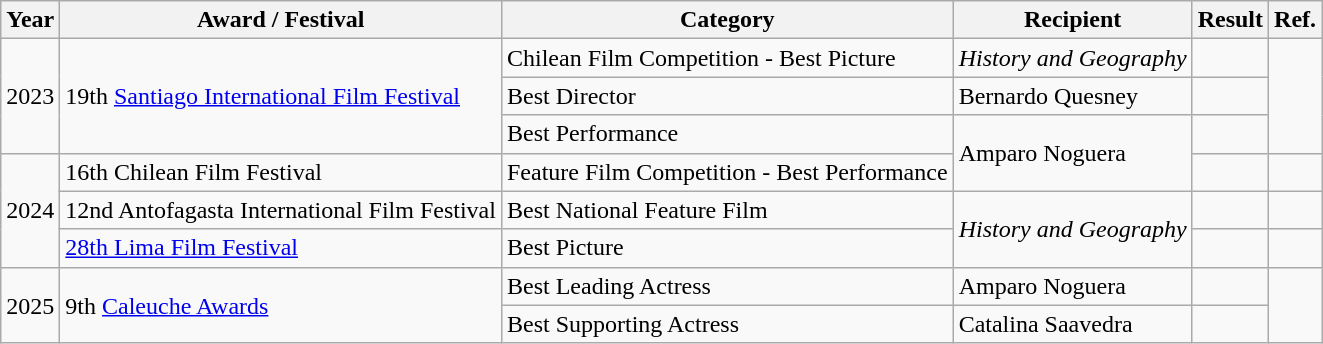<table class="wikitable">
<tr>
<th>Year</th>
<th>Award / Festival</th>
<th>Category</th>
<th>Recipient</th>
<th>Result</th>
<th>Ref.</th>
</tr>
<tr>
<td rowspan="3">2023</td>
<td rowspan="3">19th <a href='#'>Santiago International Film Festival</a></td>
<td>Chilean Film Competition - Best Picture</td>
<td><em>History and Geography</em></td>
<td></td>
<td rowspan="3"></td>
</tr>
<tr>
<td>Best Director</td>
<td>Bernardo Quesney</td>
<td></td>
</tr>
<tr>
<td>Best Performance</td>
<td rowspan="2">Amparo Noguera</td>
<td></td>
</tr>
<tr>
<td rowspan="3">2024</td>
<td>16th Chilean Film Festival</td>
<td>Feature Film Competition - Best Performance</td>
<td></td>
<td></td>
</tr>
<tr>
<td>12nd Antofagasta International Film Festival</td>
<td>Best National Feature Film</td>
<td rowspan="2"><em>History and Geography</em></td>
<td></td>
<td></td>
</tr>
<tr>
<td><a href='#'>28th Lima Film Festival</a></td>
<td>Best Picture</td>
<td></td>
<td></td>
</tr>
<tr>
<td rowspan="2">2025</td>
<td rowspan="2">9th <a href='#'>Caleuche Awards</a></td>
<td>Best Leading Actress</td>
<td>Amparo Noguera</td>
<td></td>
<td rowspan="2"></td>
</tr>
<tr>
<td>Best Supporting Actress</td>
<td>Catalina Saavedra</td>
<td></td>
</tr>
</table>
